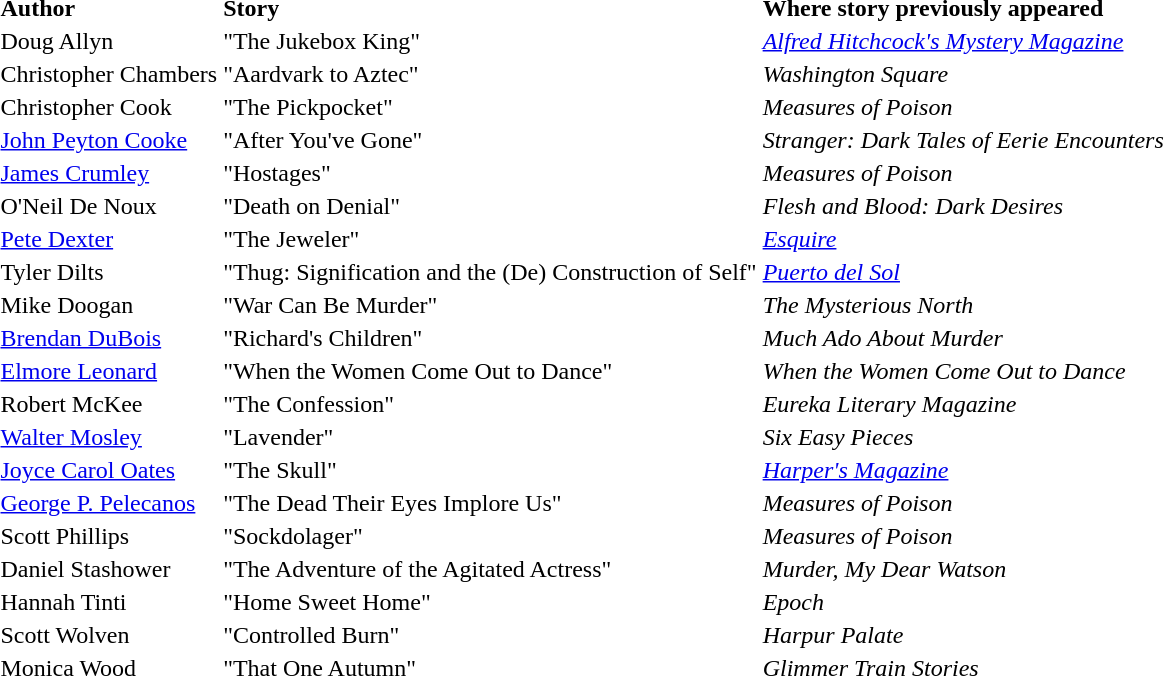<table>
<tr>
<td><strong>Author</strong></td>
<td><strong>Story</strong></td>
<td><strong>Where story previously appeared</strong></td>
</tr>
<tr>
<td>Doug Allyn</td>
<td>"The Jukebox King"</td>
<td><em><a href='#'>Alfred Hitchcock's Mystery Magazine</a></em></td>
</tr>
<tr>
<td>Christopher Chambers</td>
<td>"Aardvark to Aztec"</td>
<td><em>Washington Square</em></td>
</tr>
<tr>
<td>Christopher Cook</td>
<td>"The Pickpocket"</td>
<td><em>Measures of Poison</em></td>
</tr>
<tr>
<td><a href='#'>John Peyton Cooke</a></td>
<td>"After You've Gone"</td>
<td><em>Stranger: Dark Tales of Eerie Encounters</em></td>
</tr>
<tr>
<td><a href='#'>James Crumley</a></td>
<td>"Hostages"</td>
<td><em>Measures of Poison</em></td>
</tr>
<tr>
<td>O'Neil De Noux</td>
<td>"Death on Denial"</td>
<td><em>Flesh and Blood: Dark Desires</em></td>
</tr>
<tr>
<td><a href='#'>Pete Dexter</a></td>
<td>"The Jeweler"</td>
<td><em><a href='#'>Esquire</a></em></td>
</tr>
<tr>
<td>Tyler Dilts</td>
<td>"Thug: Signification and the (De) Construction of Self"</td>
<td><em><a href='#'>Puerto del Sol</a></em></td>
</tr>
<tr>
<td>Mike Doogan</td>
<td>"War Can Be Murder"</td>
<td><em>The Mysterious North</em></td>
</tr>
<tr>
<td><a href='#'>Brendan DuBois</a></td>
<td>"Richard's Children"</td>
<td><em>Much Ado About Murder</em></td>
</tr>
<tr>
<td><a href='#'>Elmore Leonard</a></td>
<td>"When the Women Come Out to Dance"</td>
<td><em>When the Women Come Out to Dance</em></td>
</tr>
<tr>
<td>Robert McKee</td>
<td>"The Confession"</td>
<td><em>Eureka Literary Magazine</em></td>
</tr>
<tr>
<td><a href='#'>Walter Mosley</a></td>
<td>"Lavender"</td>
<td><em>Six Easy Pieces</em></td>
</tr>
<tr>
<td><a href='#'>Joyce Carol Oates</a></td>
<td>"The Skull"</td>
<td><em><a href='#'>Harper's Magazine</a></em></td>
</tr>
<tr>
<td><a href='#'>George P. Pelecanos</a></td>
<td>"The Dead Their Eyes Implore Us"</td>
<td><em>Measures of Poison</em></td>
</tr>
<tr |>
<td>Scott Phillips</td>
<td>"Sockdolager"</td>
<td><em>Measures of Poison</em></td>
</tr>
<tr |>
<td>Daniel Stashower</td>
<td>"The Adventure of the Agitated Actress"</td>
<td><em>Murder, My Dear Watson</em></td>
</tr>
<tr |>
<td>Hannah Tinti</td>
<td>"Home Sweet Home"</td>
<td><em>Epoch</em></td>
</tr>
<tr |>
<td>Scott Wolven</td>
<td>"Controlled Burn"</td>
<td><em>Harpur Palate</em></td>
</tr>
<tr |>
<td>Monica Wood</td>
<td>"That One Autumn"</td>
<td><em>Glimmer Train Stories</em></td>
</tr>
<tr>
</tr>
</table>
